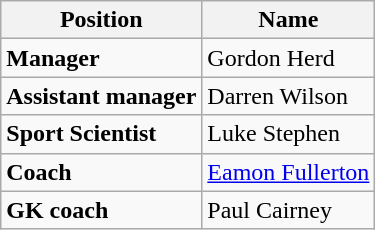<table class="wikitable">
<tr>
<th>Position</th>
<th>Name</th>
</tr>
<tr>
<td><strong>Manager</strong></td>
<td>Gordon Herd</td>
</tr>
<tr>
<td><strong>Assistant manager</strong></td>
<td>Darren Wilson</td>
</tr>
<tr>
<td><strong>Sport Scientist</strong></td>
<td>Luke Stephen</td>
</tr>
<tr>
<td><strong>Coach</strong></td>
<td><a href='#'>Eamon Fullerton</a></td>
</tr>
<tr>
<td><strong>GK coach</strong></td>
<td>Paul Cairney</td>
</tr>
</table>
